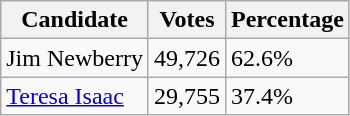<table class="wikitable">
<tr>
<th>Candidate</th>
<th>Votes</th>
<th>Percentage</th>
</tr>
<tr>
<td>Jim Newberry</td>
<td>49,726</td>
<td>62.6%</td>
</tr>
<tr>
<td><a href='#'>Teresa Isaac</a></td>
<td>29,755</td>
<td>37.4%</td>
</tr>
</table>
